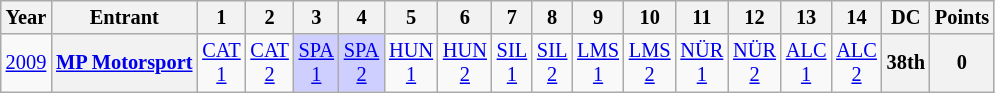<table class="wikitable" style="text-align:center; font-size:85%">
<tr>
<th>Year</th>
<th>Entrant</th>
<th>1</th>
<th>2</th>
<th>3</th>
<th>4</th>
<th>5</th>
<th>6</th>
<th>7</th>
<th>8</th>
<th>9</th>
<th>10</th>
<th>11</th>
<th>12</th>
<th>13</th>
<th>14</th>
<th>DC</th>
<th>Points</th>
</tr>
<tr>
<td><a href='#'>2009</a></td>
<th nowrap><a href='#'>MP Motorsport</a></th>
<td><a href='#'>CAT<br>1</a></td>
<td><a href='#'>CAT<br>2</a></td>
<td style="background:#cfcfff;"><a href='#'>SPA<br>1</a><br></td>
<td style="background:#cfcfff;"><a href='#'>SPA<br>2</a><br></td>
<td><a href='#'>HUN<br>1</a></td>
<td><a href='#'>HUN<br>2</a></td>
<td><a href='#'>SIL<br>1</a></td>
<td><a href='#'>SIL<br>2</a></td>
<td><a href='#'>LMS<br>1</a></td>
<td><a href='#'>LMS<br>2</a></td>
<td><a href='#'>NÜR<br>1</a></td>
<td><a href='#'>NÜR<br>2</a></td>
<td><a href='#'>ALC<br>1</a></td>
<td><a href='#'>ALC<br>2</a></td>
<th>38th</th>
<th>0</th>
</tr>
</table>
